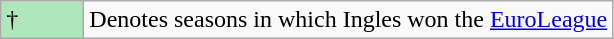<table class="wikitable">
<tr>
<td style="background:#AFE6BA; width:3em;">†</td>
<td>Denotes seasons in which Ingles won the <a href='#'>EuroLeague</a></td>
</tr>
</table>
